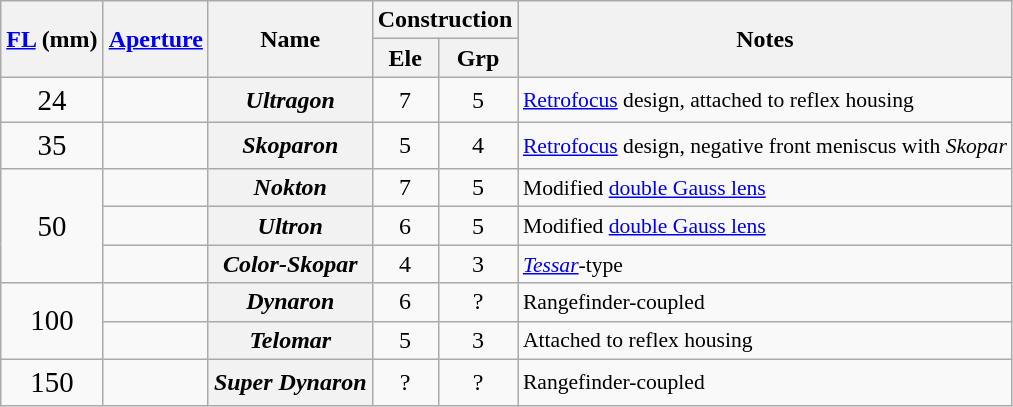<table class="wikitable sortable" style="font-size:100%;text-align:center;">
<tr>
<th rowspan=2><a href='#'>FL</a> (mm)</th>
<th rowspan=2><a href='#'>Aperture</a></th>
<th rowspan=2>Name</th>
<th colspan=2>Construction</th>
<th rowspan=2 class="unsortable">Notes</th>
</tr>
<tr>
<th>Ele</th>
<th>Grp</th>
</tr>
<tr>
<td style="font-size:120%;">24</td>
<td></td>
<th><em>Ultragon</em></th>
<td>7</td>
<td>5</td>
<td style="font-size:90%;text-align:left;"><a href='#'>Retrofocus</a> design, attached to reflex housing</td>
</tr>
<tr>
<td style="font-size:120%;">35</td>
<td></td>
<th><em>Skoparon</em></th>
<td>5</td>
<td>4</td>
<td style="font-size:90%;text-align:left;"><a href='#'>Retrofocus</a> design, negative front meniscus with <em>Skopar</em></td>
</tr>
<tr>
<td style="font-size:120%;" rowspan=3>50</td>
<td></td>
<th><em>Nokton</em></th>
<td>7</td>
<td>5</td>
<td style="font-size:90%;text-align:left;">Modified <a href='#'>double Gauss lens</a></td>
</tr>
<tr>
<td></td>
<th><em>Ultron</em></th>
<td>6</td>
<td>5</td>
<td style="font-size:90%;text-align:left;">Modified <a href='#'>double Gauss lens</a></td>
</tr>
<tr>
<td></td>
<th><em>Color-Skopar</em></th>
<td>4</td>
<td>3</td>
<td style="font-size:90%;text-align:left;"><em><a href='#'>Tessar</a></em>-type</td>
</tr>
<tr>
<td style="font-size:120%;" rowspan=2>100</td>
<td></td>
<th><em>Dynaron</em></th>
<td>6</td>
<td>?</td>
<td style="font-size:90%;text-align:left;">Rangefinder-coupled</td>
</tr>
<tr>
<td></td>
<th><em>Telomar</em></th>
<td>5</td>
<td>3</td>
<td style="font-size:90%;text-align:left;">Attached to reflex housing</td>
</tr>
<tr>
<td style="font-size:120%;">150</td>
<td></td>
<th><em>Super Dynaron</em></th>
<td>?</td>
<td>?</td>
<td style="font-size:90%;text-align:left;">Rangefinder-coupled</td>
</tr>
</table>
